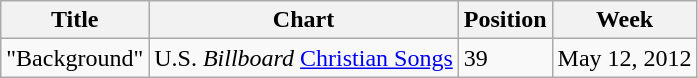<table class="wikitable">
<tr>
<th align="left">Title</th>
<th align="left">Chart</th>
<th align="left">Position</th>
<th align="left">Week</th>
</tr>
<tr>
<td align="left">"Background"</td>
<td align="left">U.S. <em>Billboard</em> <a href='#'>Christian Songs</a></td>
<td align="left">39</td>
<td align="left">May 12, 2012</td>
</tr>
</table>
